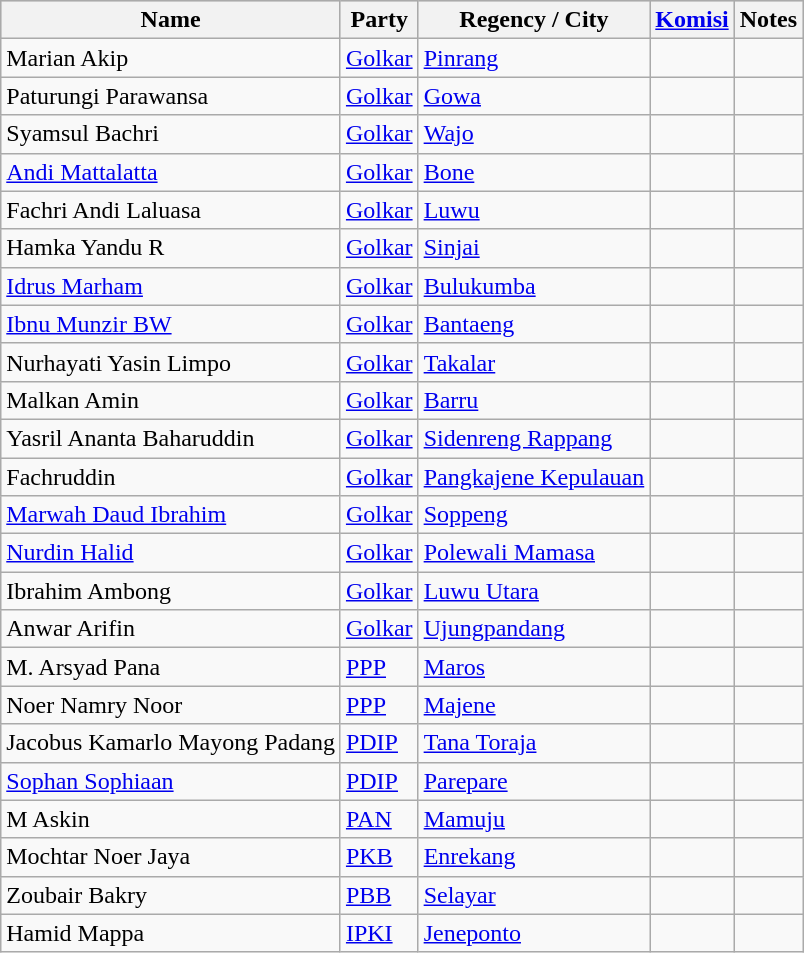<table class="wikitable sortable" style="font-size: 100%;">
<tr bgcolor="#cccccc">
<th>Name</th>
<th>Party</th>
<th>Regency / City</th>
<th><a href='#'>Komisi</a></th>
<th>Notes</th>
</tr>
<tr>
<td>Marian Akip</td>
<td><a href='#'>Golkar</a></td>
<td><a href='#'>Pinrang</a></td>
<td></td>
<td></td>
</tr>
<tr>
<td>Paturungi Parawansa</td>
<td><a href='#'>Golkar</a></td>
<td><a href='#'>Gowa</a></td>
<td></td>
<td></td>
</tr>
<tr>
<td>Syamsul Bachri</td>
<td><a href='#'>Golkar</a></td>
<td><a href='#'>Wajo</a></td>
<td></td>
<td></td>
</tr>
<tr>
<td><a href='#'>Andi Mattalatta</a></td>
<td><a href='#'>Golkar</a></td>
<td><a href='#'>Bone</a></td>
<td></td>
<td></td>
</tr>
<tr>
<td>Fachri Andi Laluasa</td>
<td><a href='#'>Golkar</a></td>
<td><a href='#'>Luwu</a></td>
<td></td>
<td></td>
</tr>
<tr>
<td>Hamka Yandu R</td>
<td><a href='#'>Golkar</a></td>
<td><a href='#'>Sinjai</a></td>
<td></td>
<td></td>
</tr>
<tr>
<td><a href='#'>Idrus Marham</a></td>
<td><a href='#'>Golkar</a></td>
<td><a href='#'>Bulukumba</a></td>
<td></td>
<td></td>
</tr>
<tr>
<td><a href='#'>Ibnu Munzir BW</a></td>
<td><a href='#'>Golkar</a></td>
<td><a href='#'>Bantaeng</a></td>
<td></td>
<td></td>
</tr>
<tr>
<td>Nurhayati Yasin Limpo</td>
<td><a href='#'>Golkar</a></td>
<td><a href='#'>Takalar</a></td>
<td></td>
<td></td>
</tr>
<tr>
<td>Malkan Amin</td>
<td><a href='#'>Golkar</a></td>
<td><a href='#'>Barru</a></td>
<td></td>
<td></td>
</tr>
<tr>
<td>Yasril Ananta Baharuddin</td>
<td><a href='#'>Golkar</a></td>
<td><a href='#'>Sidenreng Rappang</a></td>
<td></td>
<td></td>
</tr>
<tr>
<td>Fachruddin</td>
<td><a href='#'>Golkar</a></td>
<td><a href='#'>Pangkajene Kepulauan</a></td>
<td></td>
<td></td>
</tr>
<tr>
<td><a href='#'>Marwah Daud Ibrahim</a></td>
<td><a href='#'>Golkar</a></td>
<td><a href='#'>Soppeng</a></td>
<td></td>
<td></td>
</tr>
<tr>
<td><a href='#'>Nurdin Halid</a></td>
<td><a href='#'>Golkar</a></td>
<td><a href='#'>Polewali Mamasa</a></td>
<td></td>
<td></td>
</tr>
<tr>
<td>Ibrahim Ambong</td>
<td><a href='#'>Golkar</a></td>
<td><a href='#'>Luwu Utara</a></td>
<td></td>
<td></td>
</tr>
<tr>
<td>Anwar Arifin</td>
<td><a href='#'>Golkar</a></td>
<td><a href='#'>Ujungpandang</a></td>
<td></td>
<td></td>
</tr>
<tr>
<td>M. Arsyad Pana</td>
<td><a href='#'>PPP</a></td>
<td><a href='#'>Maros</a></td>
<td></td>
<td></td>
</tr>
<tr>
<td>Noer Namry Noor</td>
<td><a href='#'>PPP</a></td>
<td><a href='#'>Majene</a></td>
<td></td>
<td></td>
</tr>
<tr>
<td>Jacobus Kamarlo Mayong Padang</td>
<td><a href='#'>PDIP</a></td>
<td><a href='#'>Tana Toraja</a></td>
<td></td>
<td></td>
</tr>
<tr>
<td><a href='#'>Sophan Sophiaan</a></td>
<td><a href='#'>PDIP</a></td>
<td><a href='#'>Parepare</a></td>
<td></td>
<td></td>
</tr>
<tr>
<td>M Askin</td>
<td><a href='#'>PAN</a></td>
<td><a href='#'>Mamuju</a></td>
<td></td>
<td></td>
</tr>
<tr>
<td>Mochtar Noer Jaya</td>
<td><a href='#'>PKB</a></td>
<td><a href='#'>Enrekang</a></td>
<td></td>
<td></td>
</tr>
<tr>
<td>Zoubair Bakry</td>
<td><a href='#'>PBB</a></td>
<td><a href='#'>Selayar</a></td>
<td></td>
<td></td>
</tr>
<tr>
<td>Hamid Mappa</td>
<td><a href='#'>IPKI</a></td>
<td><a href='#'>Jeneponto</a></td>
<td></td>
<td></td>
</tr>
</table>
